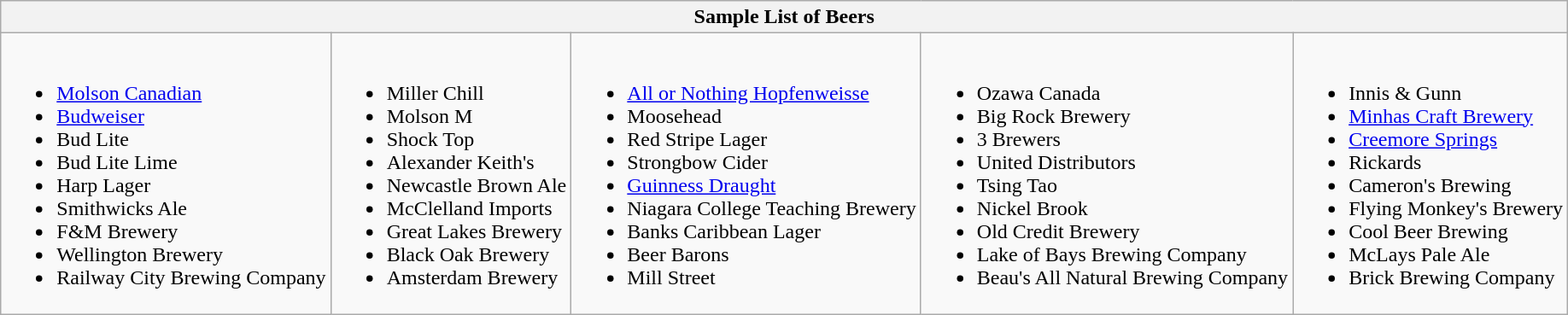<table class="wikitable"  style="text-align:left;">
<tr>
<th colspan="5"><strong>Sample List of Beers</strong></th>
</tr>
<tr>
<td><br><ul><li><a href='#'>Molson Canadian</a></li><li><a href='#'>Budweiser</a></li><li>Bud Lite</li><li>Bud Lite Lime</li><li>Harp Lager</li><li>Smithwicks Ale</li><li>F&M Brewery</li><li>Wellington Brewery</li><li>Railway City Brewing Company</li></ul></td>
<td><br><ul><li>Miller Chill</li><li>Molson M</li><li>Shock Top</li><li>Alexander Keith's</li><li>Newcastle Brown Ale</li><li>McClelland Imports</li><li>Great Lakes Brewery</li><li>Black Oak Brewery</li><li>Amsterdam Brewery</li></ul></td>
<td><br><ul><li><a href='#'>All or Nothing Hopfenweisse</a></li><li>Moosehead</li><li>Red Stripe Lager</li><li>Strongbow Cider</li><li><a href='#'>Guinness Draught</a></li><li>Niagara College Teaching Brewery</li><li>Banks Caribbean Lager</li><li>Beer Barons</li><li>Mill Street</li></ul></td>
<td><br><ul><li>Ozawa Canada</li><li>Big Rock Brewery</li><li>3 Brewers</li><li>United Distributors</li><li>Tsing Tao</li><li>Nickel Brook</li><li>Old Credit Brewery</li><li>Lake of Bays Brewing Company</li><li>Beau's All Natural Brewing Company</li></ul></td>
<td><br><ul><li>Innis & Gunn</li><li><a href='#'>Minhas Craft Brewery</a></li><li><a href='#'>Creemore Springs</a></li><li>Rickards</li><li>Cameron's Brewing</li><li>Flying Monkey's Brewery</li><li>Cool Beer Brewing</li><li>McLays Pale Ale</li><li>Brick Brewing Company</li></ul></td>
</tr>
</table>
